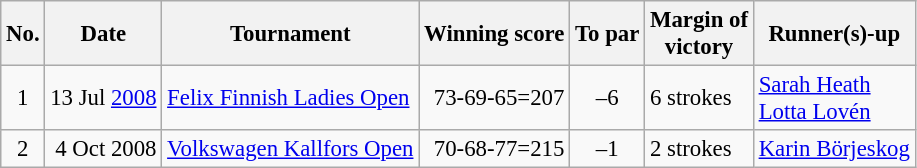<table class="wikitable " style="font-size:95%;">
<tr>
<th>No.</th>
<th>Date</th>
<th>Tournament</th>
<th>Winning score</th>
<th>To par</th>
<th>Margin of<br>victory</th>
<th>Runner(s)-up</th>
</tr>
<tr>
<td align=center>1</td>
<td align=right>13 Jul <a href='#'>2008</a></td>
<td><a href='#'>Felix Finnish Ladies Open</a></td>
<td align=right>73-69-65=207</td>
<td align=center>–6</td>
<td>6 strokes</td>
<td> <a href='#'>Sarah Heath</a><br> <a href='#'>Lotta Lovén</a></td>
</tr>
<tr>
<td align=center>2</td>
<td align=right>4 Oct 2008</td>
<td><a href='#'>Volkswagen Kallfors Open</a></td>
<td align=right>70-68-77=215</td>
<td align=center>–1</td>
<td>2 strokes</td>
<td> <a href='#'>Karin Börjeskog</a></td>
</tr>
</table>
